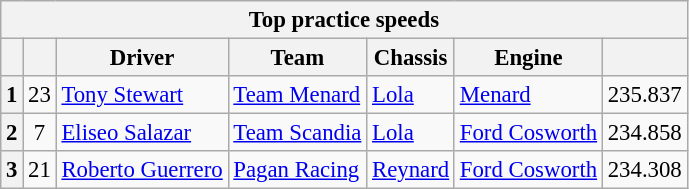<table class="wikitable" style="font-size:95%;">
<tr>
<th colspan=7>Top practice speeds</th>
</tr>
<tr>
<th></th>
<th></th>
<th>Driver</th>
<th>Team</th>
<th>Chassis</th>
<th>Engine</th>
<th></th>
</tr>
<tr>
<th>1</th>
<td style="text-align:center;">23</td>
<td> <a href='#'>Tony Stewart</a> <strong></strong></td>
<td><a href='#'>Team Menard</a></td>
<td><a href='#'>Lola</a></td>
<td><a href='#'>Menard</a></td>
<td>235.837</td>
</tr>
<tr>
<th>2</th>
<td style="text-align:center;">7</td>
<td> <a href='#'>Eliseo Salazar</a></td>
<td><a href='#'>Team Scandia</a></td>
<td><a href='#'>Lola</a></td>
<td><a href='#'>Ford Cosworth</a></td>
<td>234.858</td>
</tr>
<tr>
<th>3</th>
<td style="text-align:center;">21</td>
<td> <a href='#'>Roberto Guerrero</a></td>
<td><a href='#'>Pagan Racing</a></td>
<td><a href='#'>Reynard</a></td>
<td><a href='#'>Ford Cosworth</a></td>
<td>234.308</td>
</tr>
</table>
